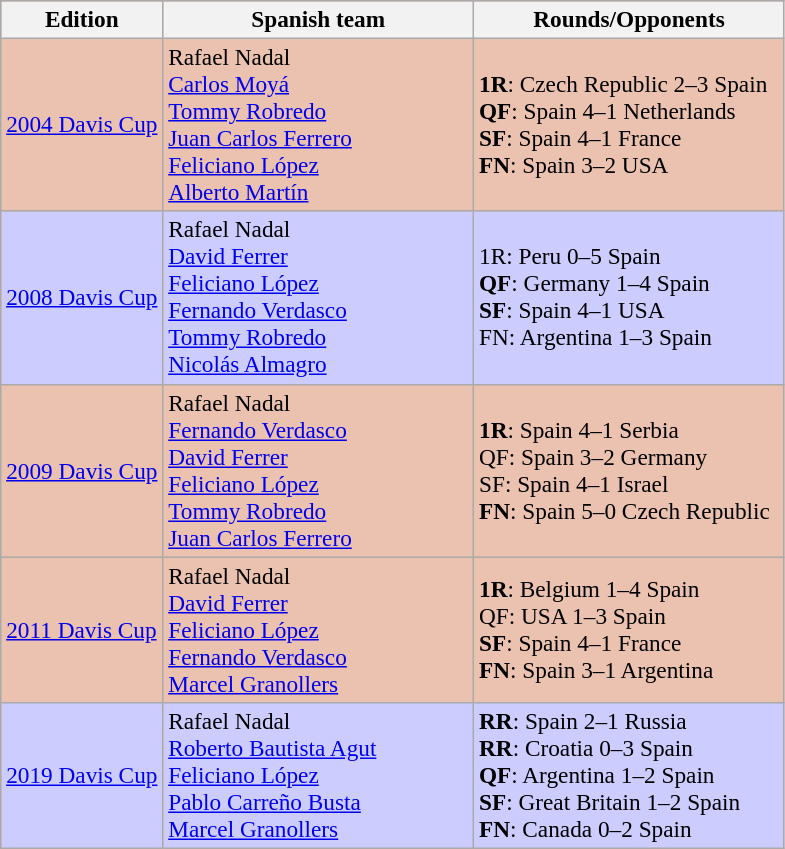<table class=wikitable style=font-size:97%;background:#EBC2AF>
<tr>
<th>Edition</th>
<th style="width:200px"> Spanish team</th>
<th style="width:200px">Rounds/Opponents</th>
</tr>
<tr>
<td><a href='#'>2004 Davis Cup</a></td>
<td>Rafael Nadal<br><a href='#'>Carlos Moyá</a><br><a href='#'>Tommy Robredo</a><br><a href='#'>Juan Carlos Ferrero</a><br><a href='#'>Feliciano López</a><br><a href='#'>Alberto Martín</a></td>
<td><strong>1R</strong>: Czech Republic 2–3 Spain<br><strong>QF</strong>: Spain 4–1 Netherlands<br><strong>SF</strong>: Spain 4–1 France<br><strong>FN</strong>: Spain 3–2 USA</td>
</tr>
<tr style="background:#ccf;">
<td><a href='#'>2008 Davis Cup</a></td>
<td>Rafael Nadal<br><a href='#'>David Ferrer</a><br><a href='#'>Feliciano López</a><br><a href='#'>Fernando Verdasco</a><br><a href='#'>Tommy Robredo</a><br><a href='#'>Nicolás Almagro</a></td>
<td>1R: Peru 0–5 Spain<br><strong>QF</strong>: Germany 1–4 Spain<br><strong>SF</strong>: Spain 4–1 USA<br>FN: Argentina 1–3 Spain</td>
</tr>
<tr style="background:#EBC2AF;">
<td><a href='#'>2009 Davis Cup</a></td>
<td>Rafael Nadal<br><a href='#'>Fernando Verdasco</a><br><a href='#'>David Ferrer</a><br><a href='#'>Feliciano López</a><br><a href='#'>Tommy Robredo</a><br><a href='#'>Juan Carlos Ferrero</a></td>
<td><strong>1R</strong>: Spain 4–1 Serbia<br>QF: Spain 3–2 Germany<br>SF: Spain 4–1 Israel<br><strong>FN</strong>: Spain 5–0 Czech Republic</td>
</tr>
<tr style="background:#EBC2AF;">
<td><a href='#'>2011 Davis Cup</a></td>
<td>Rafael Nadal<br><a href='#'>David Ferrer</a><br><a href='#'>Feliciano López</a><br><a href='#'>Fernando Verdasco</a><br><a href='#'>Marcel Granollers</a></td>
<td><strong>1R</strong>: Belgium 1–4 Spain<br>QF: USA 1–3 Spain<br><strong>SF</strong>: Spain 4–1 France<br><strong>FN</strong>: Spain 3–1 Argentina</td>
</tr>
<tr style="background:#ccf;">
<td><a href='#'>2019 Davis Cup</a></td>
<td>Rafael Nadal<br><a href='#'>Roberto Bautista Agut</a><br><a href='#'>Feliciano López</a><br><a href='#'>Pablo Carreño Busta</a><br><a href='#'>Marcel Granollers</a></td>
<td><strong>RR</strong>: Spain 2–1 Russia<br><strong>RR</strong>: Croatia 0–3 Spain<br><strong>QF</strong>: Argentina 1–2 Spain<br><strong>SF</strong>: Great Britain 1–2 Spain<br><strong>FN</strong>: Canada 0–2 Spain</td>
</tr>
</table>
